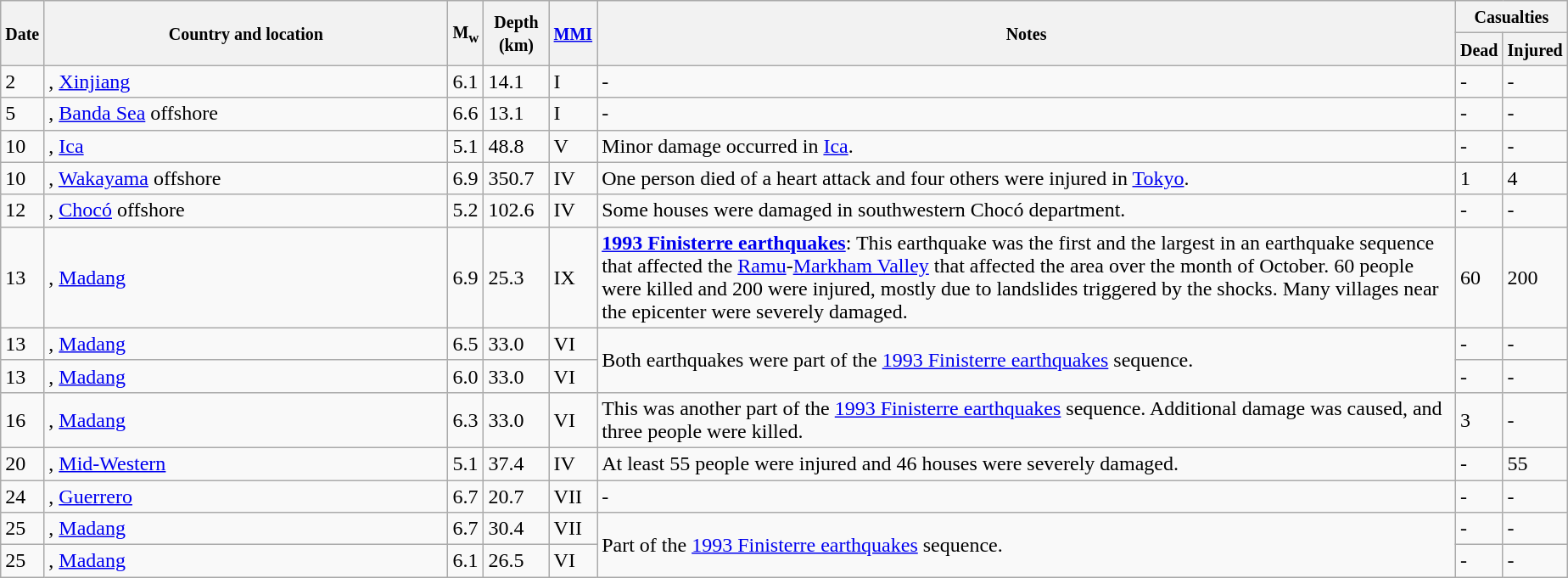<table class="wikitable sortable" style="border:1px black; margin-left:1em;">
<tr>
<th rowspan="2"><small>Date</small></th>
<th rowspan="2" style="width: 310px"><small>Country and location</small></th>
<th rowspan="2"><small>M<sub>w</sub></small></th>
<th rowspan="2"><small>Depth (km)</small></th>
<th rowspan="2"><small><a href='#'>MMI</a></small></th>
<th rowspan="2" class="unsortable"><small>Notes</small></th>
<th colspan="2"><small>Casualties</small></th>
</tr>
<tr>
<th><small>Dead</small></th>
<th><small>Injured</small></th>
</tr>
<tr>
<td>2</td>
<td>, <a href='#'>Xinjiang</a></td>
<td>6.1</td>
<td>14.1</td>
<td>I</td>
<td>-</td>
<td>-</td>
<td>-</td>
</tr>
<tr>
<td>5</td>
<td>, <a href='#'>Banda Sea</a> offshore</td>
<td>6.6</td>
<td>13.1</td>
<td>I</td>
<td>-</td>
<td>-</td>
<td>-</td>
</tr>
<tr>
<td>10</td>
<td>, <a href='#'>Ica</a></td>
<td>5.1</td>
<td>48.8</td>
<td>V</td>
<td>Minor damage occurred in <a href='#'>Ica</a>.</td>
<td>-</td>
<td>-</td>
</tr>
<tr>
<td>10</td>
<td>, <a href='#'>Wakayama</a> offshore</td>
<td>6.9</td>
<td>350.7</td>
<td>IV</td>
<td>One person died of a heart attack and four others were injured in <a href='#'>Tokyo</a>.</td>
<td>1</td>
<td>4</td>
</tr>
<tr>
<td>12</td>
<td>, <a href='#'>Chocó</a> offshore</td>
<td>5.2</td>
<td>102.6</td>
<td>IV</td>
<td>Some houses were damaged in southwestern Chocó department.</td>
<td>-</td>
<td>-</td>
</tr>
<tr>
<td>13</td>
<td>, <a href='#'>Madang</a></td>
<td>6.9</td>
<td>25.3</td>
<td>IX</td>
<td><strong><a href='#'>1993 Finisterre earthquakes</a></strong>: This earthquake was the first and the largest in an earthquake sequence that affected the <a href='#'>Ramu</a>-<a href='#'>Markham Valley</a> that affected the area over the month of October. 60 people were killed and 200 were injured, mostly due to landslides triggered by the shocks. Many villages near the epicenter were severely damaged.</td>
<td>60</td>
<td>200</td>
</tr>
<tr>
<td>13</td>
<td>, <a href='#'>Madang</a></td>
<td>6.5</td>
<td>33.0</td>
<td>VI</td>
<td rowspan="2">Both earthquakes were part of the <a href='#'>1993 Finisterre earthquakes</a> sequence.</td>
<td>-</td>
<td>-</td>
</tr>
<tr>
<td>13</td>
<td>, <a href='#'>Madang</a></td>
<td>6.0</td>
<td>33.0</td>
<td>VI</td>
<td>-</td>
<td>-</td>
</tr>
<tr>
<td>16</td>
<td>, <a href='#'>Madang</a></td>
<td>6.3</td>
<td>33.0</td>
<td>VI</td>
<td>This was another part of the <a href='#'>1993 Finisterre earthquakes</a> sequence. Additional damage was caused, and three people were killed.</td>
<td>3</td>
<td>-</td>
</tr>
<tr>
<td>20</td>
<td>, <a href='#'>Mid-Western</a></td>
<td>5.1</td>
<td>37.4</td>
<td>IV</td>
<td>At least 55 people were injured and 46 houses were severely damaged.</td>
<td>-</td>
<td>55</td>
</tr>
<tr>
<td>24</td>
<td>, <a href='#'>Guerrero</a></td>
<td>6.7</td>
<td>20.7</td>
<td>VII</td>
<td>-</td>
<td>-</td>
<td>-</td>
</tr>
<tr>
<td>25</td>
<td>, <a href='#'>Madang</a></td>
<td>6.7</td>
<td>30.4</td>
<td>VII</td>
<td rowspan="2">Part of the <a href='#'>1993 Finisterre earthquakes</a> sequence.</td>
<td>-</td>
<td>-</td>
</tr>
<tr>
<td>25</td>
<td>, <a href='#'>Madang</a></td>
<td>6.1</td>
<td>26.5</td>
<td>VI</td>
<td>-</td>
<td>-</td>
</tr>
</table>
